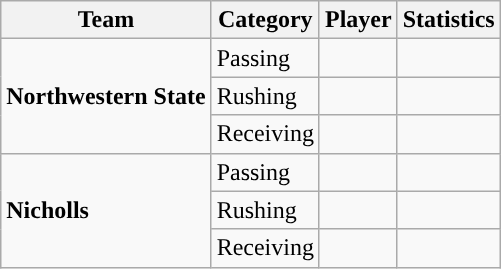<table class="wikitable" style="float: left;">
<tr>
<th>Team</th>
<th>Category</th>
<th>Player</th>
<th>Statistics</th>
</tr>
<tr>
<td rowspan=3><strong>Northwestern State</strong></td>
<td>Passing</td>
<td> </td>
<td> </td>
</tr>
<tr>
<td>Rushing</td>
<td> </td>
<td> </td>
</tr>
<tr>
<td>Receiving</td>
<td> </td>
<td> </td>
</tr>
<tr>
<td rowspan=3><strong>Nicholls</strong></td>
<td>Passing</td>
<td> </td>
<td> </td>
</tr>
<tr>
<td>Rushing</td>
<td> </td>
<td> </td>
</tr>
<tr>
<td>Receiving</td>
<td> </td>
<td> </td>
</tr>
</table>
